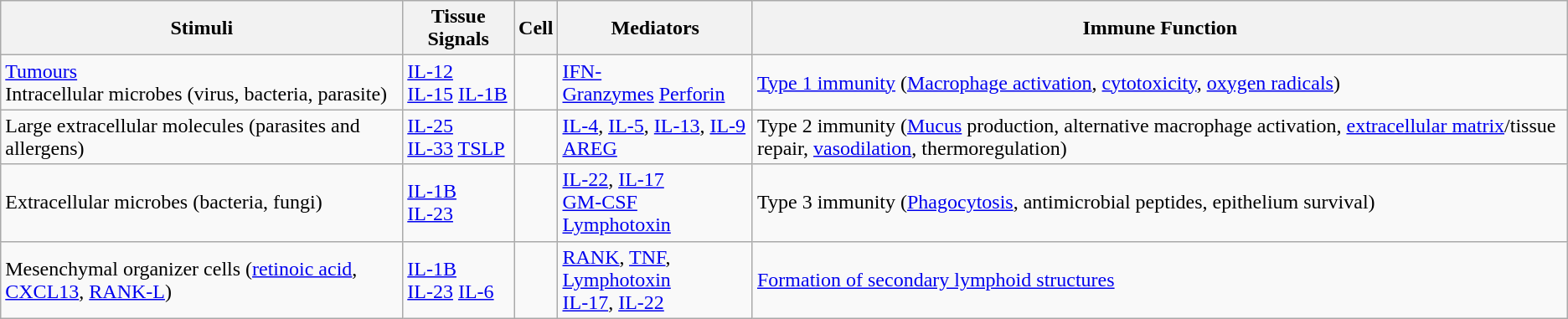<table class="wikitable" style="text-align:left;">
<tr>
<th style="font-weight:bold;">Stimuli</th>
<th style="font-weight:bold;">Tissue Signals</th>
<th style="font-weight:bold;">Cell</th>
<th style="font-weight:bold;">Mediators</th>
<th style="font-weight:bold;">Immune Function</th>
</tr>
<tr>
<td><a href='#'>Tumours</a><br>Intracellular microbes (virus, bacteria, parasite)</td>
<td><a href='#'>IL-12</a><br><a href='#'>IL-15</a>
<a href='#'>IL-1B</a></td>
<td></td>
<td><a href='#'>IFN-</a><br><a href='#'>Granzymes</a>
<a href='#'>Perforin</a></td>
<td><a href='#'>Type 1 immunity</a> (<a href='#'>Macrophage activation</a>, <a href='#'>cytotoxicity</a>, <a href='#'>oxygen radicals</a>)</td>
</tr>
<tr>
<td>Large extracellular molecules (parasites and allergens)</td>
<td><a href='#'>IL-25</a><br><a href='#'>IL-33</a>
<a href='#'>TSLP</a></td>
<td></td>
<td><a href='#'>IL-4</a>, <a href='#'>IL-5</a>, <a href='#'>IL-13</a>, <a href='#'>IL-9</a><br><a href='#'>AREG</a></td>
<td>Type 2 immunity (<a href='#'>Mucus</a> production, alternative macrophage activation, <a href='#'>extracellular matrix</a>/tissue repair, <a href='#'>vasodilation</a>, thermoregulation)</td>
</tr>
<tr>
<td>Extracellular microbes (bacteria, fungi)</td>
<td><a href='#'>IL-1B</a><br><a href='#'>IL-23</a></td>
<td></td>
<td><a href='#'>IL-22</a>, <a href='#'>IL-17</a><br><a href='#'>GM-CSF</a>
<a href='#'>Lymphotoxin</a></td>
<td>Type 3 immunity (<a href='#'>Phagocytosis</a>, antimicrobial peptides, epithelium survival)</td>
</tr>
<tr>
<td>Mesenchymal organizer cells (<a href='#'>retinoic acid</a>, <a href='#'>CXCL13</a>, <a href='#'>RANK-L</a>)</td>
<td><a href='#'>IL-1B</a><br><a href='#'>IL-23</a>
<a href='#'>IL-6</a></td>
<td></td>
<td><a href='#'>RANK</a>, <a href='#'>TNF</a>, <a href='#'>Lymphotoxin</a><br><a href='#'>IL-17</a>, <a href='#'>IL-22</a></td>
<td><a href='#'>Formation of secondary lymphoid structures</a></td>
</tr>
</table>
